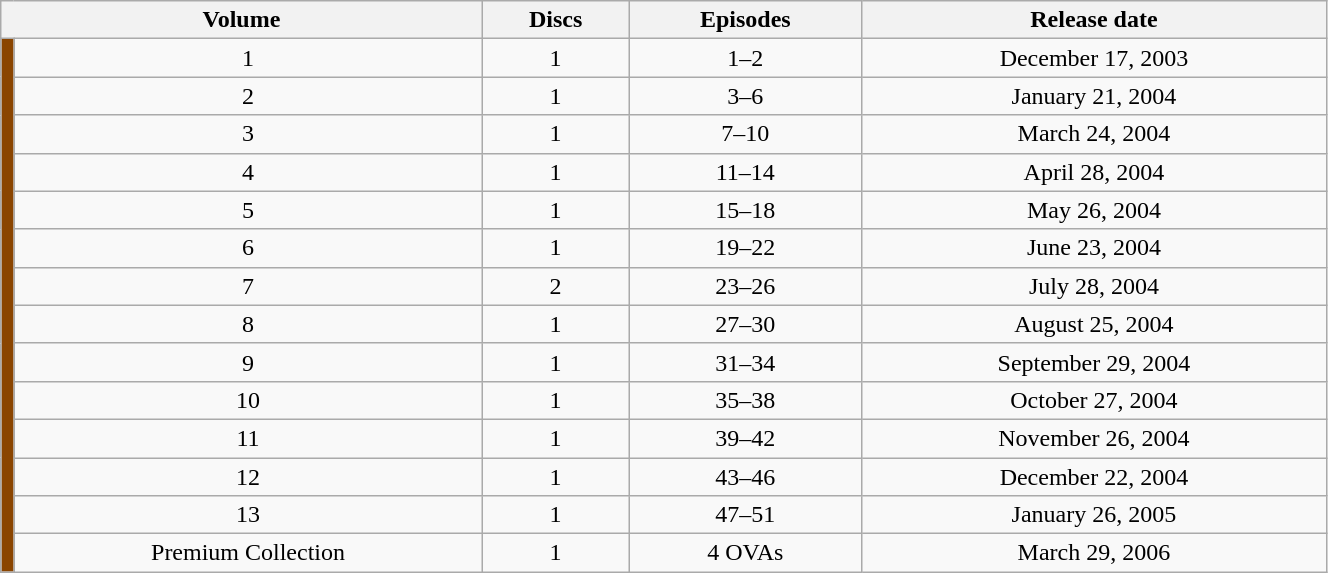<table class="wikitable" style="text-align: center; width: 70%;">
<tr>
<th colspan="2">Volume</th>
<th>Discs</th>
<th>Episodes</th>
<th>Release date</th>
</tr>
<tr>
<td rowspan="16" width="1%" style="background: #8A4500;"></td>
<td>1</td>
<td>1</td>
<td>1–2</td>
<td>December 17, 2003</td>
</tr>
<tr>
<td>2</td>
<td>1</td>
<td>3–6</td>
<td>January 21, 2004</td>
</tr>
<tr>
<td>3</td>
<td>1</td>
<td>7–10</td>
<td>March 24, 2004</td>
</tr>
<tr>
<td>4</td>
<td>1</td>
<td>11–14</td>
<td>April 28, 2004</td>
</tr>
<tr>
<td>5</td>
<td>1</td>
<td>15–18</td>
<td>May 26, 2004</td>
</tr>
<tr>
<td>6</td>
<td>1</td>
<td>19–22</td>
<td>June 23, 2004</td>
</tr>
<tr>
<td>7</td>
<td>2</td>
<td>23–26</td>
<td>July 28, 2004</td>
</tr>
<tr>
<td>8</td>
<td>1</td>
<td>27–30</td>
<td>August 25, 2004</td>
</tr>
<tr>
<td>9</td>
<td>1</td>
<td>31–34</td>
<td>September 29, 2004</td>
</tr>
<tr>
<td>10</td>
<td>1</td>
<td>35–38</td>
<td>October 27, 2004</td>
</tr>
<tr>
<td>11</td>
<td>1</td>
<td>39–42</td>
<td>November 26, 2004</td>
</tr>
<tr>
<td>12</td>
<td>1</td>
<td>43–46</td>
<td>December 22, 2004</td>
</tr>
<tr>
<td>13</td>
<td>1</td>
<td>47–51</td>
<td>January 26, 2005</td>
</tr>
<tr>
<td>Premium Collection</td>
<td>1</td>
<td>4 OVAs</td>
<td>March 29, 2006</td>
</tr>
</table>
